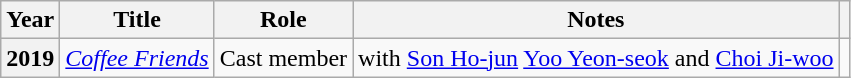<table class="wikitable sortable plainrowheaders">
<tr>
<th scope="col">Year</th>
<th scope="col">Title</th>
<th scope="col">Role</th>
<th scope="col">Notes</th>
<th scope="col" class="unsortable"></th>
</tr>
<tr>
<th scope="row">2019</th>
<td><em><a href='#'>Coffee Friends</a></em></td>
<td>Cast member</td>
<td>with <a href='#'>Son Ho-jun</a> <a href='#'>Yoo Yeon-seok</a> and <a href='#'>Choi Ji-woo</a></td>
<td style="text-align:center"></td>
</tr>
</table>
